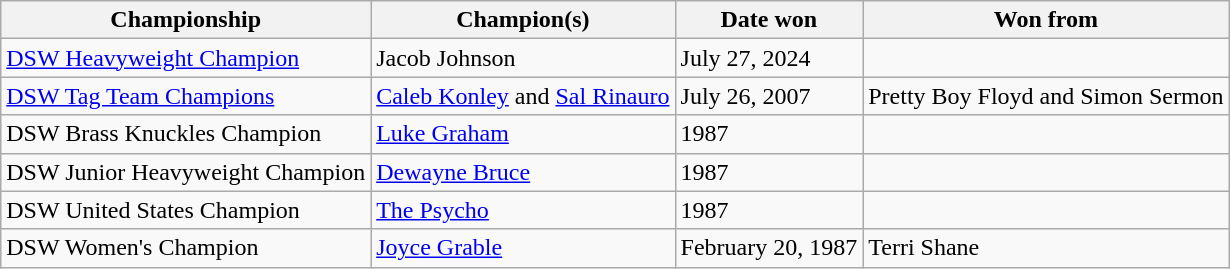<table class="wikitable">
<tr>
<th><strong>Championship</strong></th>
<th><strong>Champion(s)</strong></th>
<th><strong>Date won</strong></th>
<th><strong>Won from</strong></th>
</tr>
<tr>
<td><a href='#'>DSW Heavyweight Champion</a></td>
<td>Jacob Johnson</td>
<td>July 27, 2024</td>
<td></td>
</tr>
<tr>
<td><a href='#'>DSW Tag Team Champions</a></td>
<td><a href='#'>Caleb Konley</a> and <a href='#'>Sal Rinauro</a></td>
<td>July 26, 2007</td>
<td>Pretty Boy Floyd and Simon Sermon</td>
</tr>
<tr>
<td>DSW Brass Knuckles Champion</td>
<td><a href='#'>Luke Graham</a></td>
<td>1987</td>
<td></td>
</tr>
<tr>
<td>DSW Junior Heavyweight Champion</td>
<td><a href='#'>Dewayne Bruce</a></td>
<td>1987</td>
<td></td>
</tr>
<tr>
<td>DSW United States Champion</td>
<td><a href='#'>The Psycho</a></td>
<td>1987</td>
<td></td>
</tr>
<tr>
<td>DSW Women's Champion</td>
<td><a href='#'>Joyce Grable</a></td>
<td>February 20, 1987</td>
<td>Terri Shane</td>
</tr>
</table>
